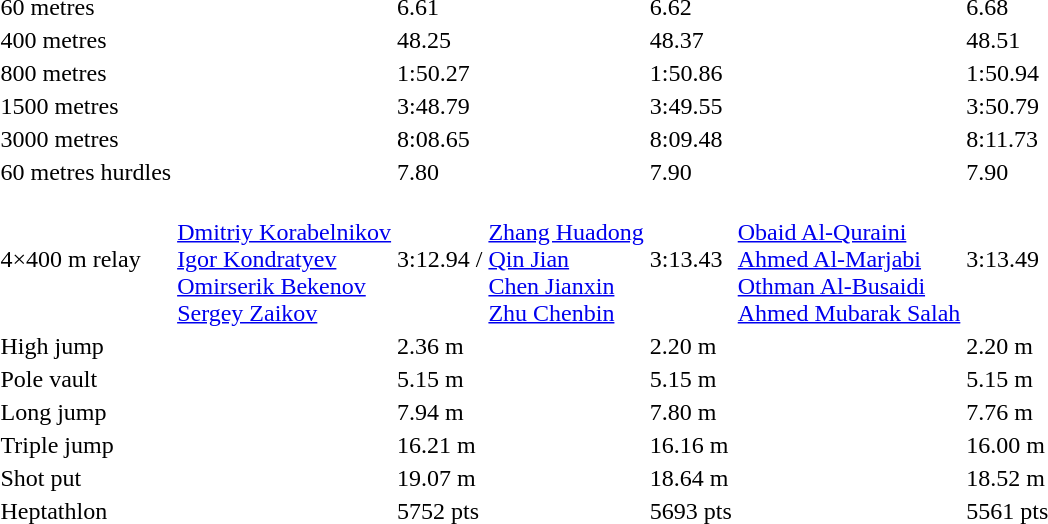<table>
<tr>
<td>60 metres</td>
<td></td>
<td>6.61</td>
<td></td>
<td>6.62</td>
<td></td>
<td>6.68</td>
</tr>
<tr>
<td>400 metres</td>
<td></td>
<td>48.25</td>
<td></td>
<td>48.37</td>
<td></td>
<td>48.51</td>
</tr>
<tr>
<td>800 metres</td>
<td></td>
<td>1:50.27</td>
<td></td>
<td>1:50.86</td>
<td></td>
<td>1:50.94</td>
</tr>
<tr>
<td>1500 metres</td>
<td></td>
<td>3:48.79</td>
<td></td>
<td>3:49.55</td>
<td></td>
<td>3:50.79</td>
</tr>
<tr>
<td>3000 metres</td>
<td></td>
<td>8:08.65</td>
<td></td>
<td>8:09.48</td>
<td></td>
<td>8:11.73</td>
</tr>
<tr>
<td>60 metres hurdles</td>
<td></td>
<td>7.80</td>
<td></td>
<td>7.90</td>
<td></td>
<td>7.90</td>
</tr>
<tr>
<td>4×400 m relay</td>
<td><br><a href='#'>Dmitriy Korabelnikov</a><br><a href='#'>Igor Kondratyev</a><br><a href='#'>Omirserik Bekenov</a><br><a href='#'>Sergey Zaikov</a></td>
<td>3:12.94 /</td>
<td><br><a href='#'>Zhang Huadong</a><br><a href='#'>Qin Jian</a><br><a href='#'>Chen Jianxin</a><br><a href='#'>Zhu Chenbin</a></td>
<td>3:13.43</td>
<td><br><a href='#'>Obaid Al-Quraini</a><br><a href='#'>Ahmed Al-Marjabi</a><br><a href='#'>Othman Al-Busaidi</a><br><a href='#'>Ahmed Mubarak Salah</a></td>
<td>3:13.49</td>
</tr>
<tr>
<td>High jump</td>
<td></td>
<td>2.36 m</td>
<td></td>
<td>2.20 m</td>
<td></td>
<td>2.20 m</td>
</tr>
<tr>
<td>Pole vault</td>
<td></td>
<td>5.15 m</td>
<td></td>
<td>5.15 m</td>
<td></td>
<td>5.15 m</td>
</tr>
<tr>
<td>Long jump</td>
<td></td>
<td>7.94 m </td>
<td></td>
<td>7.80 m </td>
<td></td>
<td>7.76 m</td>
</tr>
<tr>
<td>Triple jump</td>
<td></td>
<td>16.21 m</td>
<td></td>
<td>16.16 m</td>
<td></td>
<td>16.00 m</td>
</tr>
<tr>
<td>Shot put</td>
<td></td>
<td>19.07 m</td>
<td></td>
<td>18.64 m</td>
<td></td>
<td>18.52 m</td>
</tr>
<tr>
<td>Heptathlon</td>
<td></td>
<td>5752 pts</td>
<td></td>
<td>5693 pts </td>
<td></td>
<td>5561 pts</td>
</tr>
</table>
